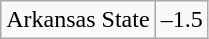<table class="wikitable" style="border: none;">
<tr align="center">
</tr>
<tr align="center">
<td>Arkansas State</td>
<td>–1.5</td>
</tr>
</table>
